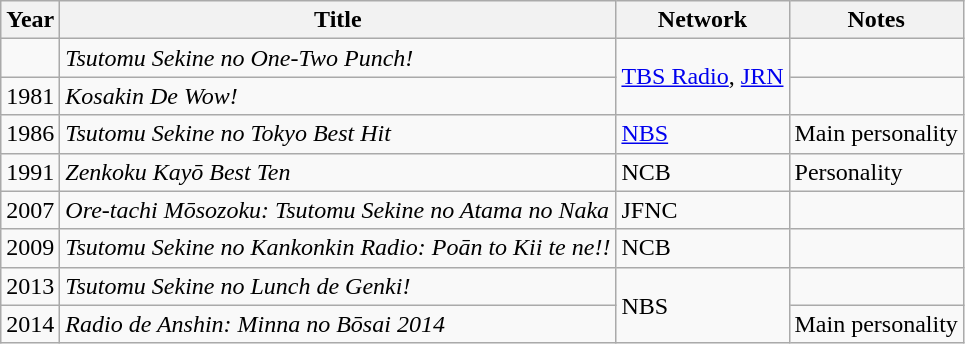<table class="wikitable">
<tr>
<th>Year</th>
<th>Title</th>
<th>Network</th>
<th>Notes</th>
</tr>
<tr>
<td></td>
<td><em>Tsutomu Sekine no One-Two Punch!</em></td>
<td rowspan="2"><a href='#'>TBS Radio</a>, <a href='#'>JRN</a></td>
<td></td>
</tr>
<tr>
<td>1981</td>
<td><em>Kosakin De Wow!</em></td>
<td></td>
</tr>
<tr>
<td>1986</td>
<td><em>Tsutomu Sekine no Tokyo Best Hit</em></td>
<td><a href='#'>NBS</a></td>
<td>Main personality</td>
</tr>
<tr>
<td>1991</td>
<td><em>Zenkoku Kayō Best Ten</em></td>
<td>NCB</td>
<td>Personality</td>
</tr>
<tr>
<td>2007</td>
<td><em>Ore-tachi Mōsozoku: Tsutomu Sekine no Atama no Naka</em></td>
<td>JFNC</td>
<td></td>
</tr>
<tr>
<td>2009</td>
<td><em>Tsutomu Sekine no Kankonkin Radio: Poān to Kii te ne!!</em></td>
<td>NCB</td>
<td></td>
</tr>
<tr>
<td>2013</td>
<td><em>Tsutomu Sekine no Lunch de Genki!</em></td>
<td rowspan="2">NBS</td>
<td></td>
</tr>
<tr>
<td>2014</td>
<td><em>Radio de Anshin: Minna no Bōsai 2014</em></td>
<td>Main personality</td>
</tr>
</table>
